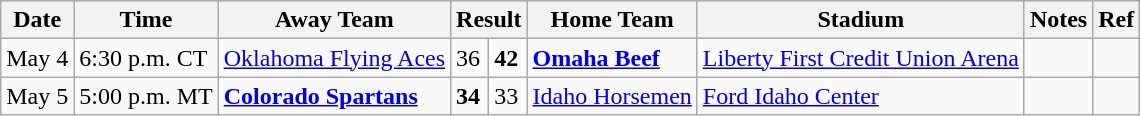<table class="wikitable">
<tr>
<th>Date</th>
<th>Time</th>
<th>Away Team</th>
<th colspan="2">Result</th>
<th>Home Team</th>
<th>Stadium</th>
<th>Notes</th>
<th>Ref</th>
</tr>
<tr>
<td>May 4</td>
<td>6:30 p.m. CT</td>
<td><a href='#'>Oklahoma Flying Aces</a></td>
<td>36</td>
<td><strong>42</strong></td>
<td><strong><a href='#'>Omaha Beef</a></strong></td>
<td><a href='#'>Liberty First Credit Union Arena</a></td>
<td></td>
<td></td>
</tr>
<tr>
<td>May 5</td>
<td>5:00 p.m. MT</td>
<td><strong><a href='#'>Colorado Spartans</a></strong></td>
<td><strong>34</strong></td>
<td>33</td>
<td><a href='#'>Idaho Horsemen</a></td>
<td><a href='#'>Ford Idaho Center</a></td>
<td></td>
<td></td>
</tr>
</table>
